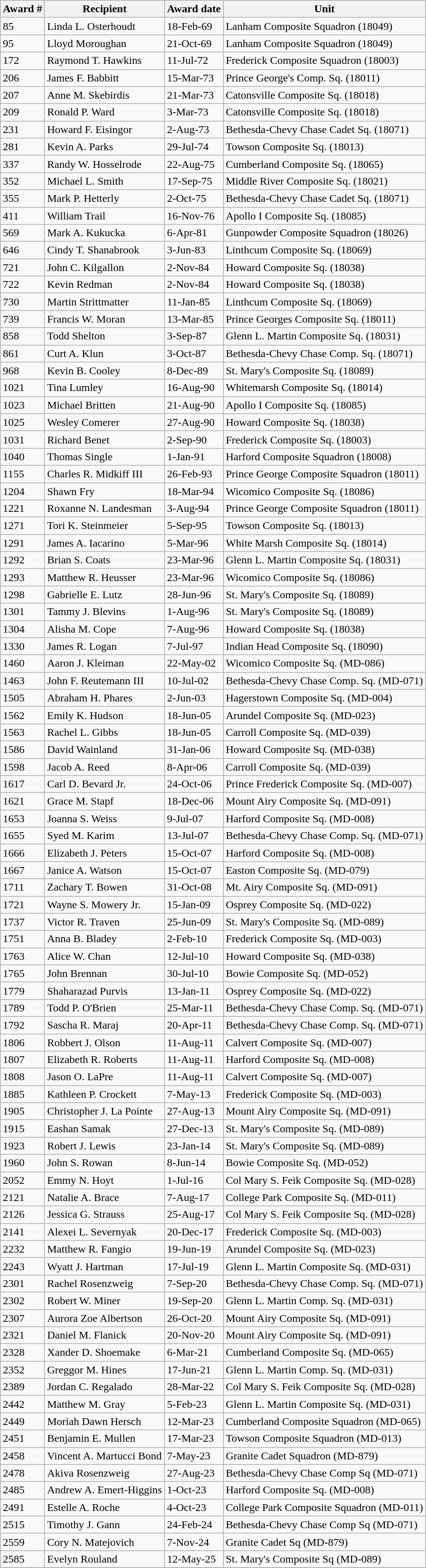<table class="wikitable">
<tr>
<th>Award #</th>
<th>Recipient</th>
<th>Award date</th>
<th>Unit</th>
</tr>
<tr>
<td>85</td>
<td>Linda L. Osterhoudt</td>
<td>18-Feb-69</td>
<td>Lanham Composite Squadron (18049)</td>
</tr>
<tr>
<td>95</td>
<td>Lloyd Moroughan</td>
<td>21-Oct-69</td>
<td>Lanham Composite Squadron (18049)</td>
</tr>
<tr>
<td>172</td>
<td>Raymond T. Hawkins</td>
<td>11-Jul-72</td>
<td>Frederick Composite Squadron (18003)</td>
</tr>
<tr>
<td>206</td>
<td>James F. Babbitt</td>
<td>15-Mar-73</td>
<td>Prince George's Comp. Sq. (18011)</td>
</tr>
<tr>
<td>207</td>
<td>Anne M. Skebirdis</td>
<td>21-Mar-73</td>
<td>Catonsville Composite Sq. (18018)</td>
</tr>
<tr>
<td>209</td>
<td>Ronald P. Ward</td>
<td>3-Mar-73</td>
<td>Catonsville Composite Sq. (18018)</td>
</tr>
<tr>
<td>231</td>
<td>Howard F. Eisingor</td>
<td>2-Aug-73</td>
<td>Bethesda-Chevy Chase Cadet Sq. (18071)</td>
</tr>
<tr>
<td>281</td>
<td>Kevin A. Parks</td>
<td>29-Jul-74</td>
<td>Towson Composite Sq. (18013)</td>
</tr>
<tr>
<td>337</td>
<td>Randy W. Hosselrode</td>
<td>22-Aug-75</td>
<td>Cumberland Composite Sq. (18065)</td>
</tr>
<tr>
<td>352</td>
<td>Michael L. Smith</td>
<td>17-Sep-75</td>
<td>Middle River Composite Sq. (18021)</td>
</tr>
<tr>
<td>355</td>
<td>Mark P. Hetterly</td>
<td>2-Oct-75</td>
<td>Bethesda-Chevy Chase Cadet Sq. (18071)</td>
</tr>
<tr>
<td>411</td>
<td>William Trail</td>
<td>16-Nov-76</td>
<td>Apollo I Composite Sq. (18085)</td>
</tr>
<tr>
<td>569</td>
<td>Mark A. Kukucka</td>
<td>6-Apr-81</td>
<td>Gunpowder Composite Squadron (18026)</td>
</tr>
<tr>
<td>646</td>
<td>Cindy T. Shanabrook</td>
<td>3-Jun-83</td>
<td>Linthcum Composite Sq. (18069)</td>
</tr>
<tr>
<td>721</td>
<td>John C. Kilgallon</td>
<td>2-Nov-84</td>
<td>Howard Composite Sq. (18038)</td>
</tr>
<tr>
<td>722</td>
<td>Kevin Redman</td>
<td>2-Nov-84</td>
<td>Howard Composite Sq. (18038)</td>
</tr>
<tr>
<td>730</td>
<td>Martin Strittmatter</td>
<td>11-Jan-85</td>
<td>Linthcum Composite Sq. (18069)</td>
</tr>
<tr>
<td>739</td>
<td>Francis W. Moran</td>
<td>13-Mar-85</td>
<td>Prince Georges Composite Sq. (18011)</td>
</tr>
<tr>
<td>858</td>
<td>Todd Shelton</td>
<td>3-Sep-87</td>
<td>Glenn L. Martin Composite Sq. (18031)</td>
</tr>
<tr>
<td>861</td>
<td>Curt A. Klun</td>
<td>3-Oct-87</td>
<td>Bethesda-Chevy Chase Comp. Sq. (18071)</td>
</tr>
<tr>
<td>968</td>
<td>Kevin B. Cooley</td>
<td>8-Dec-89</td>
<td>St. Mary's Composite Sq. (18089)</td>
</tr>
<tr>
<td>1021</td>
<td>Tina Lumley</td>
<td>16-Aug-90</td>
<td>Whitemarsh Composite Sq. (18014)</td>
</tr>
<tr>
<td>1023</td>
<td>Michael Britten</td>
<td>21-Aug-90</td>
<td>Apollo I Composite Sq. (18085)</td>
</tr>
<tr>
<td>1025</td>
<td>Wesley Comerer</td>
<td>27-Aug-90</td>
<td>Howard Composite Sq. (18038)</td>
</tr>
<tr>
<td>1031</td>
<td>Richard Benet</td>
<td>2-Sep-90</td>
<td>Frederick Composite Sq. (18003)</td>
</tr>
<tr>
<td>1040</td>
<td>Thomas Single</td>
<td>1-Jan-91</td>
<td>Harford Composite Squadron (18008)</td>
</tr>
<tr>
<td>1155</td>
<td>Charles R. Midkiff III</td>
<td>26-Feb-93</td>
<td>Prince George Composite Squadron (18011)</td>
</tr>
<tr>
<td>1204</td>
<td>Shawn Fry</td>
<td>18-Mar-94</td>
<td>Wicomico Composite Sq. (18086)</td>
</tr>
<tr>
<td>1221</td>
<td>Roxanne N. Landesman</td>
<td>3-Aug-94</td>
<td>Prince George Composite Squadron (18011)</td>
</tr>
<tr>
<td>1271</td>
<td>Tori K. Steinmeier</td>
<td>5-Sep-95</td>
<td>Towson Composite Sq. (18013)</td>
</tr>
<tr>
<td>1291</td>
<td>James A. Iacarino</td>
<td>5-Mar-96</td>
<td>White Marsh Composite Sq. (18014)</td>
</tr>
<tr>
<td>1292</td>
<td>Brian S. Coats</td>
<td>23-Mar-96</td>
<td>Glenn L. Martin Composite Sq. (18031)</td>
</tr>
<tr>
<td>1293</td>
<td>Matthew R. Heusser</td>
<td>23-Mar-96</td>
<td>Wicomico Composite Sq. (18086)</td>
</tr>
<tr>
<td>1298</td>
<td>Gabrielle E. Lutz</td>
<td>28-Jun-96</td>
<td>St. Mary's Composite Sq. (18089)</td>
</tr>
<tr>
<td>1301</td>
<td>Tammy J. Blevins</td>
<td>1-Aug-96</td>
<td>St. Mary's Composite Sq. (18089)</td>
</tr>
<tr>
<td>1304</td>
<td>Alisha M. Cope</td>
<td>7-Aug-96</td>
<td>Howard Composite Sq. (18038)</td>
</tr>
<tr>
<td>1330</td>
<td>James R. Logan</td>
<td>7-Jul-97</td>
<td>Indian Head Composite Sq. (18090)</td>
</tr>
<tr>
<td>1460</td>
<td>Aaron J. Kleiman</td>
<td>22-May-02</td>
<td>Wicomico Composite Sq. (MD-086)</td>
</tr>
<tr>
<td>1463</td>
<td>John F. Reutemann III</td>
<td>10-Jul-02</td>
<td>Bethesda-Chevy Chase Comp. Sq. (MD-071)</td>
</tr>
<tr>
<td>1505</td>
<td>Abraham H. Phares</td>
<td>2-Jun-03</td>
<td>Hagerstown Composite Sq. (MD-004)</td>
</tr>
<tr>
<td>1562</td>
<td>Emily K. Hudson</td>
<td>18-Jun-05</td>
<td>Arundel Composite Sq. (MD-023)</td>
</tr>
<tr>
<td>1563</td>
<td>Rachel L. Gibbs</td>
<td>18-Jun-05</td>
<td>Carroll Composite Sq. (MD-039)</td>
</tr>
<tr>
<td>1586</td>
<td>David Wainland</td>
<td>31-Jan-06</td>
<td>Howard Composite Sq. (MD-038)</td>
</tr>
<tr>
<td>1598</td>
<td>Jacob A. Reed</td>
<td>8-Apr-06</td>
<td>Carroll Composite Sq. (MD-039)</td>
</tr>
<tr>
<td>1617</td>
<td>Carl D. Bevard Jr.</td>
<td>24-Oct-06</td>
<td>Prince Frederick Composite Sq. (MD-007)</td>
</tr>
<tr>
<td>1621</td>
<td>Grace M. Stapf</td>
<td>18-Dec-06</td>
<td>Mount Airy Composite Sq. (MD-091)</td>
</tr>
<tr>
<td>1653</td>
<td>Joanna S. Weiss</td>
<td>9-Jul-07</td>
<td>Harford Composite Sq. (MD-008)</td>
</tr>
<tr>
<td>1655</td>
<td>Syed M. Karim</td>
<td>13-Jul-07</td>
<td>Bethesda-Chevy Chase Comp. Sq. (MD-071)</td>
</tr>
<tr>
<td>1666</td>
<td>Elizabeth J. Peters</td>
<td>15-Oct-07</td>
<td>Harford Composite Sq. (MD-008)</td>
</tr>
<tr>
<td>1667</td>
<td>Janice A. Watson</td>
<td>15-Oct-07</td>
<td>Easton Composite Sq. (MD-079)</td>
</tr>
<tr>
<td>1711</td>
<td>Zachary T. Bowen</td>
<td>31-Oct-08</td>
<td>Mt. Airy Composite Sq. (MD-091)</td>
</tr>
<tr>
<td>1721</td>
<td>Wayne S. Mowery Jr.</td>
<td>15-Jan-09</td>
<td>Osprey Composite Sq. (MD-022)</td>
</tr>
<tr>
<td>1737</td>
<td>Victor R. Traven</td>
<td>25-Jun-09</td>
<td>St. Mary's Composite Sq. (MD-089)</td>
</tr>
<tr>
<td>1751</td>
<td>Anna B. Bladey</td>
<td>2-Feb-10</td>
<td>Frederick Composite Sq. (MD-003)</td>
</tr>
<tr>
<td>1763</td>
<td>Alice W. Chan</td>
<td>12-Jul-10</td>
<td>Howard Composite Sq. (MD-038)</td>
</tr>
<tr>
<td>1765</td>
<td>John Brennan</td>
<td>30-Jul-10</td>
<td>Bowie Composite Sq. (MD-052)</td>
</tr>
<tr>
<td>1779</td>
<td>Shaharazad Purvis</td>
<td>13-Jan-11</td>
<td>Osprey Composite Sq. (MD-022)</td>
</tr>
<tr>
<td>1789</td>
<td>Todd P. O'Brien</td>
<td>25-Mar-11</td>
<td>Bethesda-Chevy Chase Comp. Sq. (MD-071)</td>
</tr>
<tr>
<td>1792</td>
<td>Sascha R. Maraj</td>
<td>20-Apr-11</td>
<td>Bethesda-Chevy Chase Comp. Sq. (MD-071)</td>
</tr>
<tr>
<td>1806</td>
<td>Robbert J. Olson</td>
<td>11-Aug-11</td>
<td>Calvert Composite Sq. (MD-007)</td>
</tr>
<tr>
<td>1807</td>
<td>Elizabeth R. Roberts</td>
<td>11-Aug-11</td>
<td>Harford Composite Sq. (MD-008)</td>
</tr>
<tr>
<td>1808</td>
<td>Jason O. LaPre</td>
<td>11-Aug-11</td>
<td>Calvert Composite Sq. (MD-007)</td>
</tr>
<tr>
<td>1885</td>
<td>Kathleen P. Crockett</td>
<td>7-May-13</td>
<td>Frederick Composite Sq. (MD-003)</td>
</tr>
<tr>
<td>1905</td>
<td>Christopher J. La Pointe</td>
<td>27-Aug-13</td>
<td>Mount Airy Composite Sq. (MD-091)</td>
</tr>
<tr>
<td>1915</td>
<td>Eashan Samak</td>
<td>27-Dec-13</td>
<td>St. Mary's Composite Sq. (MD-089)</td>
</tr>
<tr>
<td>1923</td>
<td>Robert J. Lewis</td>
<td>23-Jan-14</td>
<td>St. Mary's Composite Sq. (MD-089)</td>
</tr>
<tr>
<td>1960</td>
<td>John S. Rowan</td>
<td>8-Jun-14</td>
<td>Bowie Composite Sq. (MD-052)</td>
</tr>
<tr>
<td>2052</td>
<td>Emmy N. Hoyt</td>
<td>1-Jul-16</td>
<td>Col Mary S. Feik Composite Sq. (MD-028)</td>
</tr>
<tr>
<td>2121</td>
<td>Natalie A. Brace</td>
<td>7-Aug-17</td>
<td>College Park Composite Sq. (MD-011)</td>
</tr>
<tr>
<td>2126</td>
<td>Jessica G. Strauss</td>
<td>25-Aug-17</td>
<td>Col Mary S. Feik Composite Sq. (MD-028)</td>
</tr>
<tr>
<td>2141</td>
<td>Alexei L. Severnyak</td>
<td>20-Dec-17</td>
<td>Frederick Composite Sq. (MD-003)</td>
</tr>
<tr>
<td>2232</td>
<td>Matthew R. Fangio</td>
<td>19-Jun-19</td>
<td>Arundel Composite Sq. (MD-023)</td>
</tr>
<tr>
<td>2243</td>
<td>Wyatt J. Hartman</td>
<td>17-Jul-19</td>
<td>Glenn L. Martin Composite Sq. (MD-031)</td>
</tr>
<tr>
<td>2301</td>
<td>Rachel Rosenzweig</td>
<td>7-Sep-20</td>
<td>Bethesda-Chevy Chase Comp. Sq. (MD-071)</td>
</tr>
<tr>
<td>2302</td>
<td>Robert W. Miner</td>
<td>19-Sep-20</td>
<td>Glenn L. Martin Comp. Sq. (MD-031)</td>
</tr>
<tr>
<td>2307</td>
<td>Aurora Zoe Albertson</td>
<td>26-Oct-20</td>
<td>Mount Airy Composite Sq. (MD-091)</td>
</tr>
<tr>
<td>2321</td>
<td>Daniel M. Flanick</td>
<td>20-Nov-20</td>
<td>Mount Airy Composite Sq. (MD-091)</td>
</tr>
<tr>
<td>2328</td>
<td>Xander D. Shoemake</td>
<td>6-Mar-21</td>
<td>Cumberland Composite Sq. (MD-065)</td>
</tr>
<tr>
<td>2352</td>
<td>Greggor M. Hines</td>
<td>17-Jun-21</td>
<td>Glenn L. Martin Comp. Sq. (MD-031)</td>
</tr>
<tr>
<td>2389</td>
<td>Jordan C. Regalado</td>
<td>28-Mar-22</td>
<td>Col Mary S. Feik Composite Sq. (MD-028)</td>
</tr>
<tr>
<td>2442</td>
<td>Matthew M. Gray</td>
<td>5-Feb-23</td>
<td>Glenn L. Martin Composite Sq. (MD-031)</td>
</tr>
<tr>
<td>2449</td>
<td>Moriah Dawn Hersch</td>
<td>12-Mar-23</td>
<td>Cumberland Composite Squadron (MD-065)</td>
</tr>
<tr>
<td>2451</td>
<td>Benjamin E. Mullen</td>
<td>17-Mar-23</td>
<td>Towson Composite Squadron (MD-013)</td>
</tr>
<tr>
<td>2458</td>
<td>Vincent A. Martucci Bond</td>
<td>7-May-23</td>
<td>Granite Cadet Squadron (MD-879)</td>
</tr>
<tr>
<td>2478</td>
<td>Akiva Rosenzweig</td>
<td>27-Aug-23</td>
<td>Bethesda-Chevy Chase Comp Sq (MD-071)</td>
</tr>
<tr>
<td>2485</td>
<td>Andrew A. Emert-Higgins</td>
<td>1-Oct-23</td>
<td>Harford Composite Sq. (MD-008)</td>
</tr>
<tr>
<td>2491</td>
<td>Estelle A. Roche</td>
<td>4-Oct-23</td>
<td>College Park Composite Squadron (MD-011)</td>
</tr>
<tr>
<td>2515</td>
<td>Timothy J. Gann</td>
<td>24-Feb-24</td>
<td>Bethesda-Chevy Chase Comp Sq (MD-071)</td>
</tr>
<tr>
<td>2559</td>
<td>Cory N. Matejovich</td>
<td>7-Nov-24</td>
<td>Granite Cadet Sq (MD-879)</td>
</tr>
<tr>
<td>2585</td>
<td>Evelyn Rouland</td>
<td>12-May-25</td>
<td>St. Mary's Composite Sq (MD-089)</td>
</tr>
<tr>
</tr>
</table>
